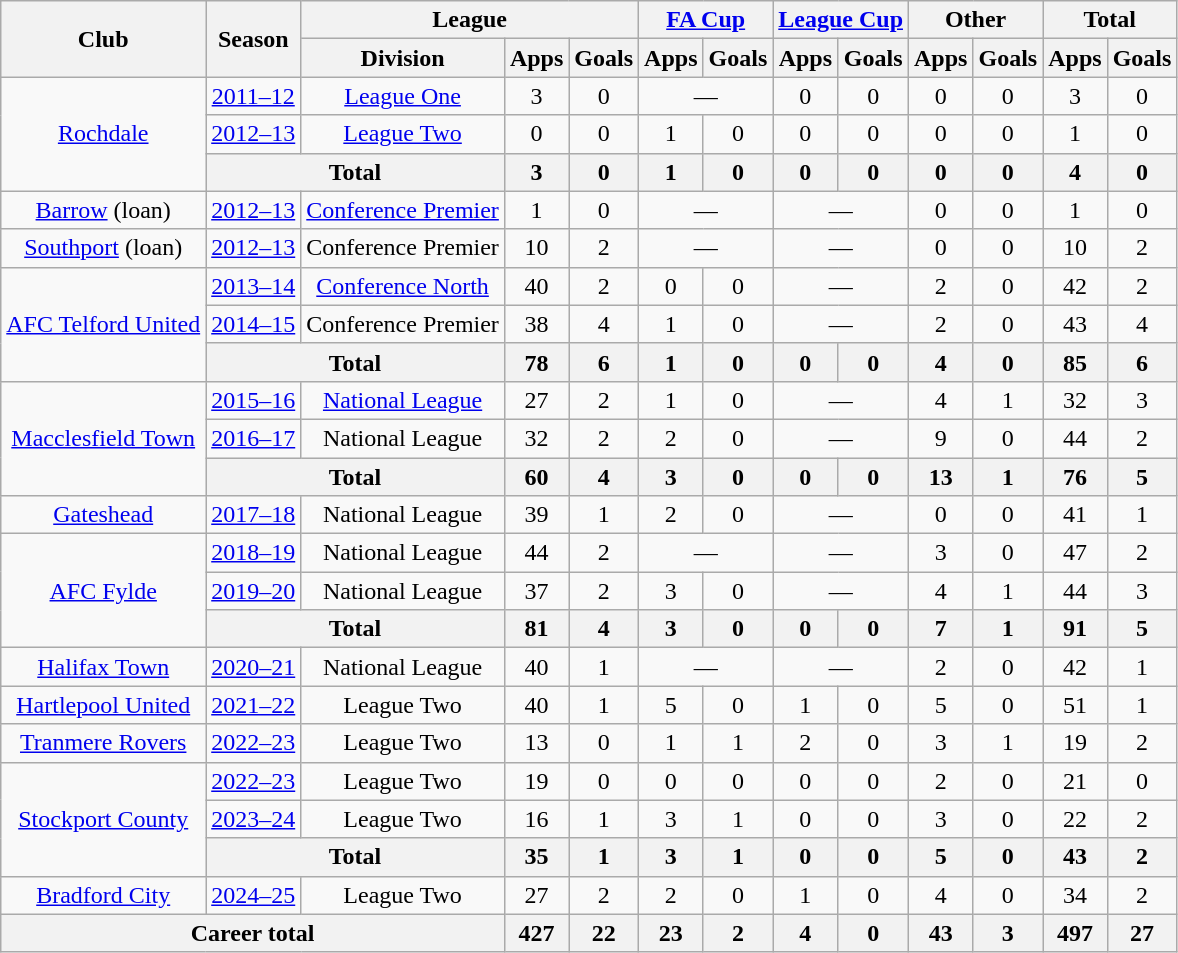<table class="wikitable" style="text-align:center">
<tr>
<th rowspan="2">Club</th>
<th rowspan="2">Season</th>
<th colspan="3">League</th>
<th colspan="2"><a href='#'>FA Cup</a></th>
<th colspan="2"><a href='#'>League Cup</a></th>
<th colspan="2">Other</th>
<th colspan="2">Total</th>
</tr>
<tr>
<th>Division</th>
<th>Apps</th>
<th>Goals</th>
<th>Apps</th>
<th>Goals</th>
<th>Apps</th>
<th>Goals</th>
<th>Apps</th>
<th>Goals</th>
<th>Apps</th>
<th>Goals</th>
</tr>
<tr>
<td rowspan="3"><a href='#'>Rochdale</a></td>
<td><a href='#'>2011–12</a></td>
<td><a href='#'>League One</a></td>
<td>3</td>
<td>0</td>
<td colspan="2">—</td>
<td>0</td>
<td>0</td>
<td>0</td>
<td>0</td>
<td>3</td>
<td>0</td>
</tr>
<tr>
<td><a href='#'>2012–13</a></td>
<td><a href='#'>League Two</a></td>
<td>0</td>
<td>0</td>
<td>1</td>
<td>0</td>
<td>0</td>
<td>0</td>
<td>0</td>
<td>0</td>
<td>1</td>
<td>0</td>
</tr>
<tr>
<th colspan="2">Total</th>
<th>3</th>
<th>0</th>
<th>1</th>
<th>0</th>
<th>0</th>
<th>0</th>
<th>0</th>
<th>0</th>
<th>4</th>
<th>0</th>
</tr>
<tr>
<td><a href='#'>Barrow</a> (loan)</td>
<td><a href='#'>2012–13</a></td>
<td><a href='#'>Conference Premier</a></td>
<td>1</td>
<td>0</td>
<td colspan="2">—</td>
<td colspan="2">—</td>
<td>0</td>
<td>0</td>
<td>1</td>
<td>0</td>
</tr>
<tr>
<td><a href='#'>Southport</a> (loan)</td>
<td><a href='#'>2012–13</a></td>
<td>Conference Premier</td>
<td>10</td>
<td>2</td>
<td colspan="2">—</td>
<td colspan="2">—</td>
<td>0</td>
<td>0</td>
<td>10</td>
<td>2</td>
</tr>
<tr>
<td rowspan="3"><a href='#'>AFC Telford United</a></td>
<td><a href='#'>2013–14</a></td>
<td><a href='#'>Conference North</a></td>
<td>40</td>
<td>2</td>
<td>0</td>
<td>0</td>
<td colspan="2">—</td>
<td>2</td>
<td>0</td>
<td>42</td>
<td>2</td>
</tr>
<tr>
<td><a href='#'>2014–15</a></td>
<td>Conference Premier</td>
<td>38</td>
<td>4</td>
<td>1</td>
<td>0</td>
<td colspan="2">—</td>
<td>2</td>
<td>0</td>
<td>43</td>
<td>4</td>
</tr>
<tr>
<th colspan="2">Total</th>
<th>78</th>
<th>6</th>
<th>1</th>
<th>0</th>
<th>0</th>
<th>0</th>
<th>4</th>
<th>0</th>
<th>85</th>
<th>6</th>
</tr>
<tr>
<td rowspan="3"><a href='#'>Macclesfield Town</a></td>
<td><a href='#'>2015–16</a></td>
<td><a href='#'>National League</a></td>
<td>27</td>
<td>2</td>
<td>1</td>
<td>0</td>
<td colspan="2">—</td>
<td>4</td>
<td>1</td>
<td>32</td>
<td>3</td>
</tr>
<tr>
<td><a href='#'>2016–17</a></td>
<td>National League</td>
<td>32</td>
<td>2</td>
<td>2</td>
<td>0</td>
<td colspan="2">—</td>
<td>9</td>
<td>0</td>
<td>44</td>
<td>2</td>
</tr>
<tr>
<th colspan="2">Total</th>
<th>60</th>
<th>4</th>
<th>3</th>
<th>0</th>
<th>0</th>
<th>0</th>
<th>13</th>
<th>1</th>
<th>76</th>
<th>5</th>
</tr>
<tr>
<td><a href='#'>Gateshead</a></td>
<td><a href='#'>2017–18</a></td>
<td>National League</td>
<td>39</td>
<td>1</td>
<td>2</td>
<td>0</td>
<td colspan="2">—</td>
<td>0</td>
<td>0</td>
<td>41</td>
<td>1</td>
</tr>
<tr>
<td rowspan="3"><a href='#'>AFC Fylde</a></td>
<td><a href='#'>2018–19</a></td>
<td>National League</td>
<td>44</td>
<td>2</td>
<td colspan="2">—</td>
<td colspan="2">—</td>
<td>3</td>
<td>0</td>
<td>47</td>
<td>2</td>
</tr>
<tr>
<td><a href='#'>2019–20</a></td>
<td>National League</td>
<td>37</td>
<td>2</td>
<td>3</td>
<td>0</td>
<td colspan="2">—</td>
<td>4</td>
<td>1</td>
<td>44</td>
<td>3</td>
</tr>
<tr>
<th colspan="2">Total</th>
<th>81</th>
<th>4</th>
<th>3</th>
<th>0</th>
<th>0</th>
<th>0</th>
<th>7</th>
<th>1</th>
<th>91</th>
<th>5</th>
</tr>
<tr>
<td><a href='#'>Halifax Town</a></td>
<td><a href='#'>2020–21</a></td>
<td>National League</td>
<td>40</td>
<td>1</td>
<td colspan="2">—</td>
<td colspan="2">—</td>
<td>2</td>
<td>0</td>
<td>42</td>
<td>1</td>
</tr>
<tr>
<td><a href='#'>Hartlepool United</a></td>
<td><a href='#'>2021–22</a></td>
<td>League Two</td>
<td>40</td>
<td>1</td>
<td>5</td>
<td>0</td>
<td>1</td>
<td>0</td>
<td>5</td>
<td>0</td>
<td>51</td>
<td>1</td>
</tr>
<tr>
<td><a href='#'>Tranmere Rovers</a></td>
<td><a href='#'>2022–23</a></td>
<td>League Two</td>
<td>13</td>
<td>0</td>
<td>1</td>
<td>1</td>
<td>2</td>
<td>0</td>
<td>3</td>
<td>1</td>
<td>19</td>
<td>2</td>
</tr>
<tr>
<td rowspan="3"><a href='#'>Stockport County</a></td>
<td><a href='#'>2022–23</a></td>
<td>League Two</td>
<td>19</td>
<td>0</td>
<td>0</td>
<td>0</td>
<td>0</td>
<td>0</td>
<td>2</td>
<td>0</td>
<td>21</td>
<td>0</td>
</tr>
<tr>
<td><a href='#'>2023–24</a></td>
<td>League Two</td>
<td>16</td>
<td>1</td>
<td>3</td>
<td>1</td>
<td>0</td>
<td>0</td>
<td>3</td>
<td>0</td>
<td>22</td>
<td>2</td>
</tr>
<tr>
<th colspan="2">Total</th>
<th>35</th>
<th>1</th>
<th>3</th>
<th>1</th>
<th>0</th>
<th>0</th>
<th>5</th>
<th>0</th>
<th>43</th>
<th>2</th>
</tr>
<tr>
<td><a href='#'>Bradford City</a></td>
<td><a href='#'>2024–25</a></td>
<td>League Two</td>
<td>27</td>
<td>2</td>
<td>2</td>
<td>0</td>
<td>1</td>
<td>0</td>
<td>4</td>
<td>0</td>
<td>34</td>
<td>2</td>
</tr>
<tr>
<th colspan="3">Career total</th>
<th>427</th>
<th>22</th>
<th>23</th>
<th>2</th>
<th>4</th>
<th>0</th>
<th>43</th>
<th>3</th>
<th>497</th>
<th>27</th>
</tr>
</table>
